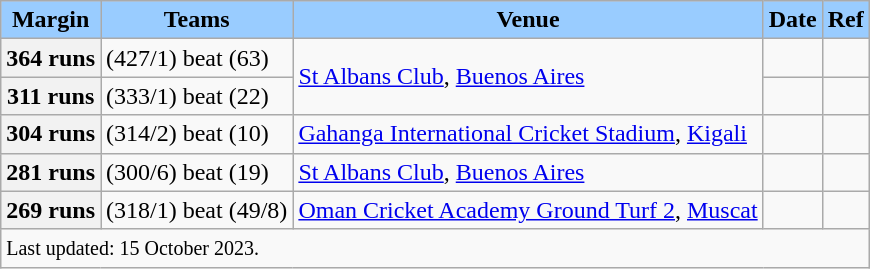<table class="wikitable" border="0" cellpadding="2" cellspacing="2">
<tr bgcolor=#99ccff>
<th style="background-color:#99ccff;">Margin</th>
<th style="background-color:#99ccff;">Teams</th>
<th style="background-color:#99ccff;">Venue</th>
<th style="background-color:#99ccff;">Date</th>
<th style="background-color:#99ccff;">Ref</th>
</tr>
<tr>
<th scope="row">364 runs</th>
<td> (427/1) beat  (63)</td>
<td rowspan=2><a href='#'>St Albans Club</a>, <a href='#'>Buenos Aires</a></td>
<td></td>
<td></td>
</tr>
<tr>
<th scope="row">311 runs</th>
<td> (333/1) beat  (22)</td>
<td></td>
<td></td>
</tr>
<tr>
<th scope="row">304 runs</th>
<td> (314/2) beat  (10)</td>
<td><a href='#'>Gahanga International Cricket Stadium</a>, <a href='#'>Kigali</a></td>
<td></td>
<td></td>
</tr>
<tr>
<th scope="row">281 runs</th>
<td> (300/6) beat  (19)</td>
<td><a href='#'>St Albans Club</a>, <a href='#'>Buenos Aires</a></td>
<td></td>
<td></td>
</tr>
<tr>
<th scope="row">269 runs</th>
<td> (318/1) beat  (49/8)</td>
<td><a href='#'>Oman Cricket Academy Ground Turf 2</a>, <a href='#'>Muscat</a></td>
<td></td>
<td></td>
</tr>
<tr>
<td scope="row" colspan=5><small>Last updated: 15 October 2023.</small></td>
</tr>
</table>
